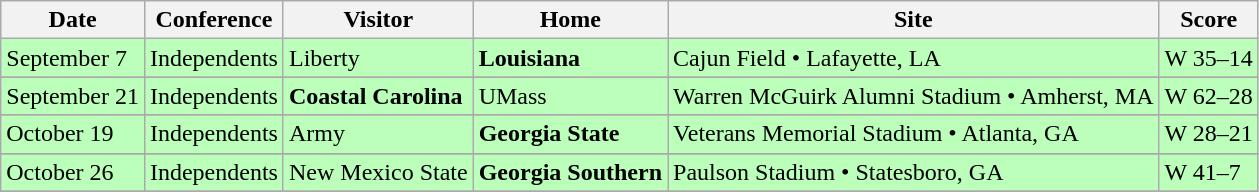<table class="wikitable">
<tr>
<th>Date</th>
<th>Conference</th>
<th>Visitor</th>
<th>Home</th>
<th>Site</th>
<th>Score</th>
</tr>
<tr style="background:#bfb">
<td>September 7</td>
<td>Independents</td>
<td>Liberty</td>
<td><strong>Louisiana</strong></td>
<td>Cajun Field • Lafayette, LA</td>
<td>W 35–14</td>
</tr>
<tr>
</tr>
<tr style="background:#bfb">
<td>September 21</td>
<td>Independents</td>
<td><strong>Coastal Carolina</strong></td>
<td>UMass</td>
<td>Warren McGuirk Alumni Stadium • Amherst, MA</td>
<td>W 62–28</td>
</tr>
<tr>
</tr>
<tr style="background:#bfb">
<td>October 19</td>
<td>Independents</td>
<td>Army</td>
<td><strong>Georgia State</strong></td>
<td>Veterans Memorial Stadium • Atlanta, GA</td>
<td>W 28–21</td>
</tr>
<tr>
</tr>
<tr style="background:#bfb">
<td>October 26</td>
<td>Independents</td>
<td>New Mexico State</td>
<td><strong>Georgia Southern</strong></td>
<td>Paulson Stadium • Statesboro, GA</td>
<td>W 41–7</td>
</tr>
<tr>
</tr>
</table>
